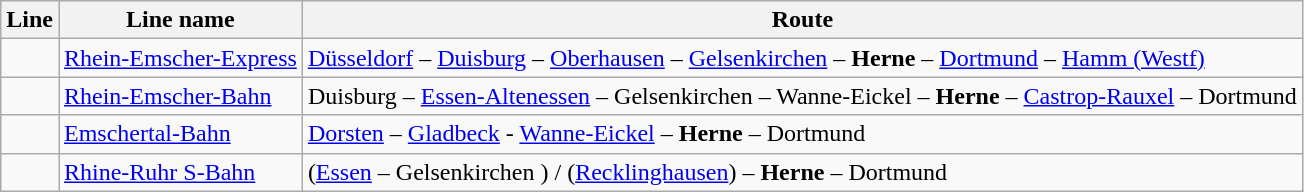<table class="wikitable">
<tr class="hintergrundfarbe5">
<th>Line</th>
<th>Line name</th>
<th>Route</th>
</tr>
<tr>
<td></td>
<td><a href='#'>Rhein-Emscher-Express</a></td>
<td><a href='#'>Düsseldorf</a> – <a href='#'>Duisburg</a> – <a href='#'>Oberhausen</a> – <a href='#'>Gelsenkirchen</a> – <strong>Herne</strong> – <a href='#'>Dortmund</a> – <a href='#'>Hamm (Westf)</a></td>
</tr>
<tr>
<td></td>
<td><a href='#'>Rhein-Emscher-Bahn</a></td>
<td>Duisburg – <a href='#'>Essen-Altenessen</a> – Gelsenkirchen – Wanne-Eickel – <strong>Herne</strong> – <a href='#'>Castrop-Rauxel</a> –  Dortmund</td>
</tr>
<tr>
<td></td>
<td><a href='#'>Emschertal-Bahn</a></td>
<td><a href='#'>Dorsten</a> – <a href='#'>Gladbeck</a> - <a href='#'>Wanne-Eickel</a> – <strong>Herne</strong> – Dortmund</td>
</tr>
<tr>
<td></td>
<td><a href='#'>Rhine-Ruhr S-Bahn</a></td>
<td>(<a href='#'>Essen</a> – Gelsenkirchen ) / (<a href='#'>Recklinghausen</a>) – <strong>Herne</strong> – Dortmund</td>
</tr>
</table>
